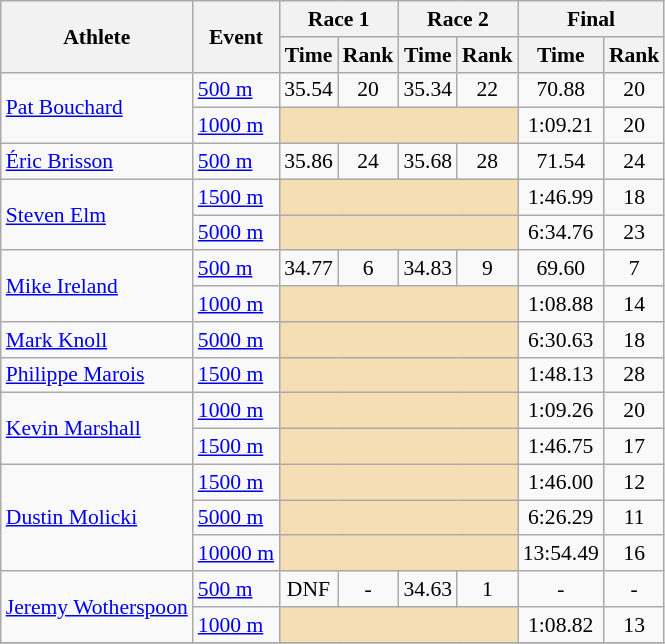<table class="wikitable" style="font-size:90%">
<tr>
<th rowspan="2">Athlete</th>
<th rowspan="2">Event</th>
<th colspan="2">Race 1</th>
<th colspan="2">Race 2</th>
<th colspan="2">Final</th>
</tr>
<tr>
<th>Time</th>
<th>Rank</th>
<th>Time</th>
<th>Rank</th>
<th>Time</th>
<th>Rank</th>
</tr>
<tr>
<td rowspan=2><a href='#'>Pat Bouchard</a></td>
<td><a href='#'>500 m</a></td>
<td align="center">35.54</td>
<td align="center">20</td>
<td align="center">35.34</td>
<td align="center">22</td>
<td align="center">70.88</td>
<td align="center">20</td>
</tr>
<tr>
<td><a href='#'>1000 m</a></td>
<td colspan=4 bgcolor=wheat></td>
<td align="center">1:09.21</td>
<td align="center">20</td>
</tr>
<tr>
<td><a href='#'>Éric Brisson</a></td>
<td><a href='#'>500 m</a></td>
<td align="center">35.86</td>
<td align="center">24</td>
<td align="center">35.68</td>
<td align="center">28</td>
<td align="center">71.54</td>
<td align="center">24</td>
</tr>
<tr>
<td rowspan=2><a href='#'>Steven Elm</a></td>
<td><a href='#'>1500 m</a></td>
<td colspan=4 bgcolor=wheat></td>
<td align="center">1:46.99</td>
<td align="center">18</td>
</tr>
<tr>
<td><a href='#'>5000 m</a></td>
<td colspan=4 bgcolor=wheat></td>
<td align="center">6:34.76</td>
<td align="center">23</td>
</tr>
<tr>
<td rowspan=2><a href='#'>Mike Ireland</a></td>
<td><a href='#'>500 m</a></td>
<td align="center">34.77</td>
<td align="center">6</td>
<td align="center">34.83</td>
<td align="center">9</td>
<td align="center">69.60</td>
<td align="center">7</td>
</tr>
<tr>
<td><a href='#'>1000 m</a></td>
<td colspan=4 bgcolor=wheat></td>
<td align="center">1:08.88</td>
<td align="center">14</td>
</tr>
<tr>
<td><a href='#'>Mark Knoll</a></td>
<td><a href='#'>5000 m</a></td>
<td colspan=4 bgcolor=wheat></td>
<td align="center">6:30.63</td>
<td align="center">18</td>
</tr>
<tr>
<td><a href='#'>Philippe Marois</a></td>
<td><a href='#'>1500 m</a></td>
<td colspan=4 bgcolor=wheat></td>
<td align="center">1:48.13</td>
<td align="center">28</td>
</tr>
<tr>
<td rowspan=2><a href='#'>Kevin Marshall</a></td>
<td><a href='#'>1000 m</a></td>
<td colspan=4 bgcolor=wheat></td>
<td align="center">1:09.26</td>
<td align="center">20</td>
</tr>
<tr>
<td><a href='#'>1500 m</a></td>
<td colspan=4 bgcolor=wheat></td>
<td align="center">1:46.75</td>
<td align="center">17</td>
</tr>
<tr>
<td rowspan=3><a href='#'>Dustin Molicki</a></td>
<td><a href='#'>1500 m</a></td>
<td colspan=4 bgcolor=wheat></td>
<td align="center">1:46.00</td>
<td align="center">12</td>
</tr>
<tr>
<td><a href='#'>5000 m</a></td>
<td colspan=4 bgcolor=wheat></td>
<td align="center">6:26.29</td>
<td align="center">11</td>
</tr>
<tr>
<td><a href='#'>10000 m</a></td>
<td colspan=4 bgcolor=wheat></td>
<td align="center">13:54.49</td>
<td align="center">16</td>
</tr>
<tr>
<td rowspan=2><a href='#'>Jeremy Wotherspoon</a></td>
<td><a href='#'>500 m</a></td>
<td align="center">DNF</td>
<td align="center">-</td>
<td align="center">34.63</td>
<td align="center">1</td>
<td align="center">-</td>
<td align="center">-</td>
</tr>
<tr>
<td><a href='#'>1000 m</a></td>
<td colspan=4 bgcolor=wheat></td>
<td align="center">1:08.82</td>
<td align="center">13</td>
</tr>
<tr>
</tr>
</table>
